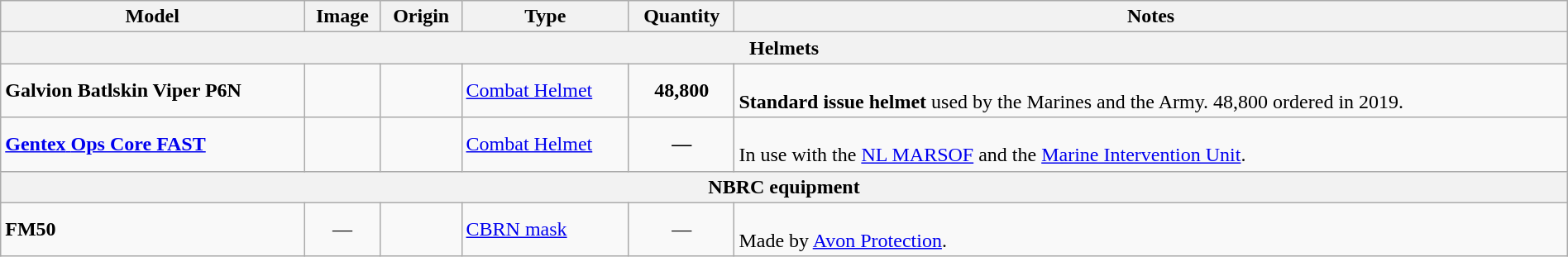<table class="wikitable" style="width:100%;">
<tr>
<th>Model</th>
<th>Image</th>
<th>Origin</th>
<th>Type</th>
<th>Quantity</th>
<th>Notes</th>
</tr>
<tr>
<th colspan="6">Helmets</th>
</tr>
<tr>
<td><strong>Galvion Batlskin Viper P6N</strong></td>
<td></td>
<td><small></small></td>
<td><a href='#'>Combat Helmet</a></td>
<td style="text-align: center;"><strong>48,800</strong></td>
<td><br><strong>Standard issue helmet</strong> used by the Marines and the Army. 48,800 ordered in 2019.</td>
</tr>
<tr>
<td><a href='#'><strong>Gentex</strong> <strong>Ops Core FAST</strong></a></td>
<td></td>
<td><small></small></td>
<td><a href='#'>Combat Helmet</a></td>
<td style="text-align: center;"><strong>—</strong></td>
<td><br>In use with the <a href='#'>NL MARSOF</a> and the <a href='#'>Marine Intervention Unit</a>.</td>
</tr>
<tr>
<th colspan="6">NBRC equipment</th>
</tr>
<tr>
<td><strong>FM50</strong></td>
<td style="text-align: center;">—</td>
<td><small></small></td>
<td><a href='#'>CBRN mask</a></td>
<td style="text-align: center;">—</td>
<td><br>Made by <a href='#'>Avon Protection</a>.</td>
</tr>
</table>
